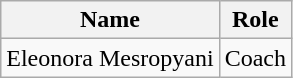<table class="wikitable">
<tr>
<th>Name</th>
<th>Role</th>
</tr>
<tr>
<td> Eleonora Mesropyani</td>
<td>Coach</td>
</tr>
</table>
